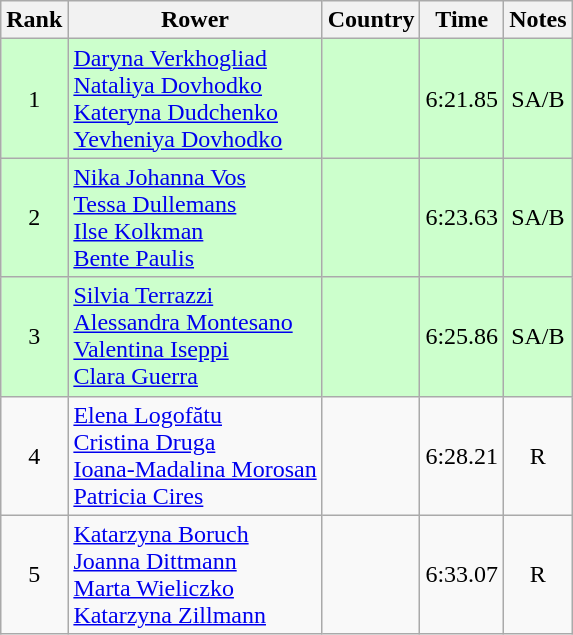<table class="wikitable" style="text-align:center">
<tr>
<th>Rank</th>
<th>Rower</th>
<th>Country</th>
<th>Time</th>
<th>Notes</th>
</tr>
<tr bgcolor=ccffcc>
<td>1</td>
<td align="left"><a href='#'>Daryna Verkhogliad</a><br><a href='#'>Nataliya Dovhodko</a><br><a href='#'>Kateryna Dudchenko</a><br><a href='#'>Yevheniya Dovhodko</a></td>
<td align="left"></td>
<td>6:21.85</td>
<td>SA/B</td>
</tr>
<tr bgcolor=ccffcc>
<td>2</td>
<td align="left"><a href='#'>Nika Johanna Vos</a><br><a href='#'>Tessa Dullemans</a><br><a href='#'>Ilse Kolkman</a><br><a href='#'>Bente Paulis</a></td>
<td align="left"></td>
<td>6:23.63</td>
<td>SA/B</td>
</tr>
<tr bgcolor=ccffcc>
<td>3</td>
<td align="left"><a href='#'>Silvia Terrazzi</a><br><a href='#'>Alessandra Montesano</a><br><a href='#'>Valentina Iseppi</a><br><a href='#'>Clara Guerra</a></td>
<td align="left"></td>
<td>6:25.86</td>
<td>SA/B</td>
</tr>
<tr>
<td>4</td>
<td align="left"><a href='#'>Elena Logofătu</a><br><a href='#'>Cristina Druga</a><br><a href='#'>Ioana-Madalina Morosan</a><br><a href='#'>Patricia Cires</a></td>
<td align="left"></td>
<td>6:28.21</td>
<td>R</td>
</tr>
<tr>
<td>5</td>
<td align="left"><a href='#'>Katarzyna Boruch</a><br><a href='#'>Joanna Dittmann</a><br><a href='#'>Marta Wieliczko</a><br><a href='#'>Katarzyna Zillmann</a></td>
<td align="left"></td>
<td>6:33.07</td>
<td>R</td>
</tr>
</table>
